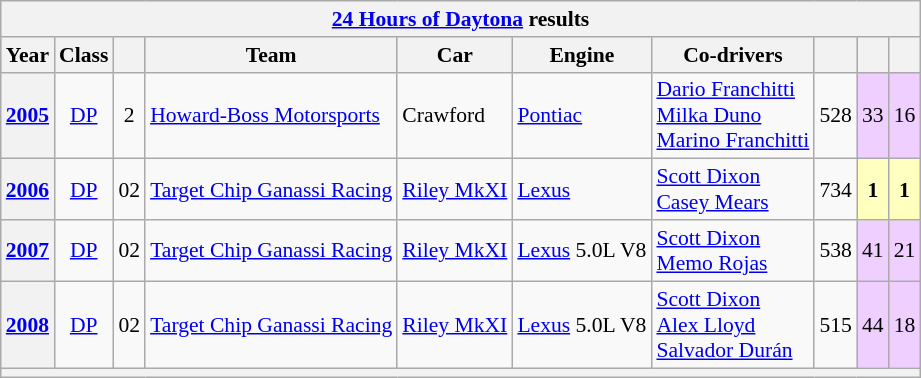<table class="wikitable" style="font-size:90%;">
<tr>
<th colspan=45><a href='#'>24 Hours of Daytona</a> results</th>
</tr>
<tr style="background:#abbbdd;">
<th scope="col">Year</th>
<th scope="col">Class</th>
<th scope="col"></th>
<th scope="col">Team</th>
<th scope="col">Car</th>
<th scope="col">Engine</th>
<th scope="col">Co-drivers</th>
<th scope="col"></th>
<th scope="col"></th>
<th scope="col"></th>
</tr>
<tr>
<th><a href='#'>2005</a></th>
<td align=center><a href='#'>DP</a></td>
<td align=center>2</td>
<td><a href='#'>Howard-Boss Motorsports</a></td>
<td>Crawford</td>
<td><a href='#'>Pontiac</a></td>
<td><a href='#'>Dario Franchitti</a><br><a href='#'>Milka Duno</a><br><a href='#'>Marino Franchitti</a></td>
<td align=center>528</td>
<td style="background:#EFCFFF;" align=center>33 </td>
<td style="background:#EFCFFF;" align=center>16 </td>
</tr>
<tr>
<th><a href='#'>2006</a></th>
<td align=center><a href='#'>DP</a></td>
<td align=center>02</td>
<td><a href='#'>Target Chip Ganassi Racing</a></td>
<td><a href='#'>Riley MkXI</a></td>
<td><a href='#'>Lexus</a></td>
<td><a href='#'>Scott Dixon</a><br><a href='#'>Casey Mears</a></td>
<td align=center>734</td>
<td style="text-align:center; background:#ffffbf;"><strong>1</strong></td>
<td style="text-align:center; background:#ffffbf;"><strong>1</strong></td>
</tr>
<tr>
<th><a href='#'>2007</a></th>
<td align=center><a href='#'>DP</a></td>
<td align=center>02</td>
<td><a href='#'>Target Chip Ganassi Racing</a></td>
<td><a href='#'>Riley MkXI</a></td>
<td><a href='#'>Lexus</a> 5.0L V8</td>
<td><a href='#'>Scott Dixon</a><br><a href='#'>Memo Rojas</a></td>
<td align=center>538</td>
<td style="background:#EFCFFF;" align=center>41 </td>
<td style="background:#EFCFFF;" align=center>21 </td>
</tr>
<tr>
<th><a href='#'>2008</a></th>
<td align=center><a href='#'>DP</a></td>
<td align=center>02</td>
<td><a href='#'>Target Chip Ganassi Racing</a></td>
<td><a href='#'>Riley MkXI</a></td>
<td><a href='#'>Lexus</a> 5.0L V8</td>
<td><a href='#'>Scott Dixon</a><br><a href='#'>Alex Lloyd</a><br><a href='#'>Salvador Durán</a></td>
<td align=center>515</td>
<td style="background:#EFCFFF;" align=center>44 </td>
<td style="background:#EFCFFF;" align=center>18 </td>
</tr>
<tr>
<th colspan="10"></th>
</tr>
</table>
